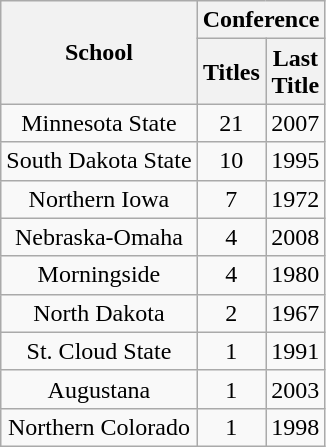<table class="wikitable" style="text-align:center">
<tr>
<th rowspan=2>School</th>
<th colspan=2>Conference</th>
</tr>
<tr>
<th>Titles</th>
<th>Last<br>Title</th>
</tr>
<tr>
<td>Minnesota State</td>
<td>21</td>
<td>2007</td>
</tr>
<tr>
<td>South Dakota State</td>
<td>10</td>
<td>1995</td>
</tr>
<tr>
<td>Northern Iowa</td>
<td>7</td>
<td>1972</td>
</tr>
<tr>
<td>Nebraska-Omaha</td>
<td>4</td>
<td>2008</td>
</tr>
<tr>
<td>Morningside</td>
<td>4</td>
<td>1980</td>
</tr>
<tr>
<td>North Dakota</td>
<td>2</td>
<td>1967</td>
</tr>
<tr>
<td>St. Cloud State</td>
<td>1</td>
<td>1991</td>
</tr>
<tr>
<td>Augustana</td>
<td>1</td>
<td>2003</td>
</tr>
<tr>
<td>Northern Colorado</td>
<td>1</td>
<td>1998</td>
</tr>
</table>
